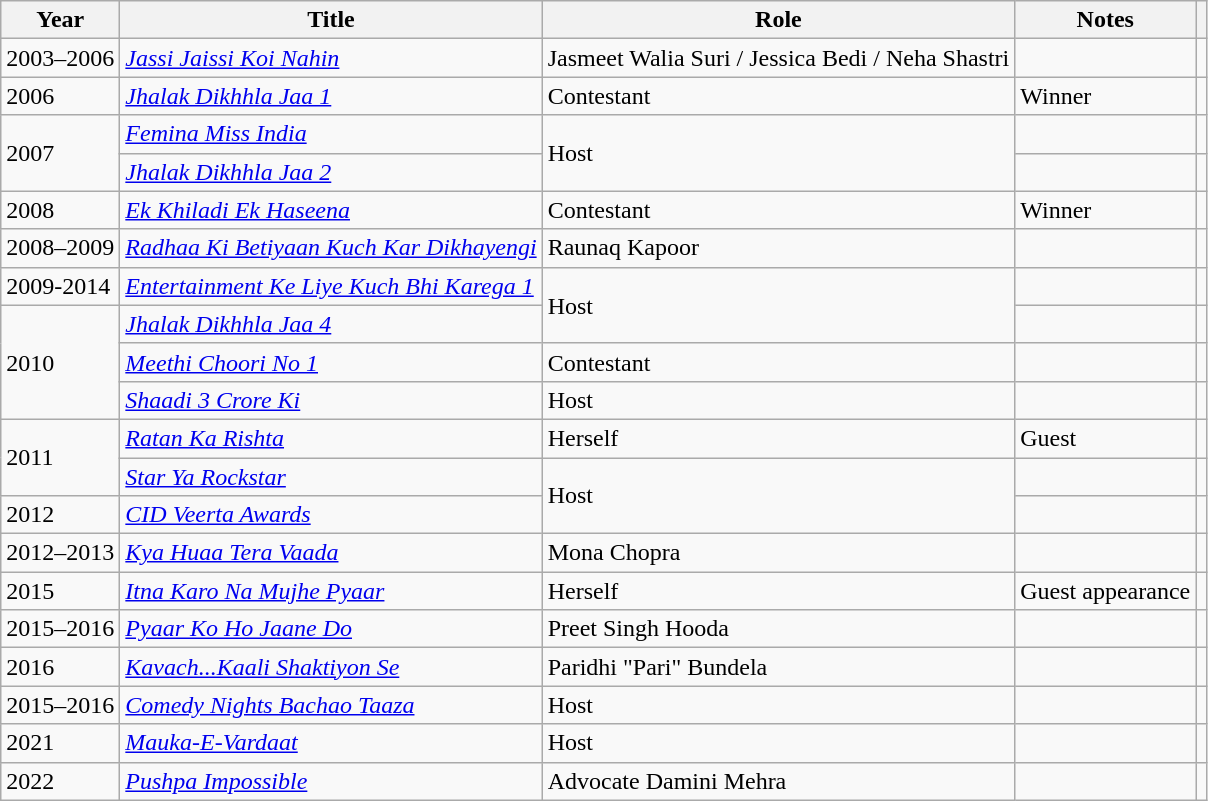<table class="wikitable plainrowheaders sortable">
<tr>
<th scope="col">Year</th>
<th scope="col">Title</th>
<th scope="col">Role</th>
<th scope="col" class="unsortable">Notes</th>
<th scope="col" class="unsortable"></th>
</tr>
<tr>
<td>2003–2006</td>
<td><em><a href='#'>Jassi Jaissi Koi Nahin</a></em></td>
<td>Jasmeet Walia Suri / Jessica Bedi / Neha Shastri</td>
<td></td>
<td></td>
</tr>
<tr>
<td>2006</td>
<td><em><a href='#'>Jhalak Dikhhla Jaa 1</a></em></td>
<td>Contestant</td>
<td>Winner</td>
<td></td>
</tr>
<tr>
<td rowspan="2">2007</td>
<td><em><a href='#'>Femina Miss India</a></em></td>
<td rowspan="2">Host</td>
<td></td>
<td></td>
</tr>
<tr>
<td><em><a href='#'>Jhalak Dikhhla Jaa 2</a></em></td>
<td></td>
<td></td>
</tr>
<tr>
<td>2008</td>
<td><em><a href='#'>Ek Khiladi Ek Haseena</a></em></td>
<td>Contestant</td>
<td>Winner</td>
<td></td>
</tr>
<tr>
<td>2008–2009</td>
<td><em><a href='#'>Radhaa Ki Betiyaan Kuch Kar Dikhayengi</a></em></td>
<td>Raunaq Kapoor</td>
<td></td>
<td></td>
</tr>
<tr>
<td>2009-2014</td>
<td><em><a href='#'>Entertainment Ke Liye Kuch Bhi Karega 1</a></em></td>
<td rowspan="2">Host</td>
<td></td>
<td></td>
</tr>
<tr>
<td rowspan="3">2010</td>
<td><em><a href='#'>Jhalak Dikhhla Jaa 4</a></em></td>
<td></td>
<td></td>
</tr>
<tr>
<td><em><a href='#'>Meethi Choori No 1</a></em></td>
<td>Contestant</td>
<td></td>
<td></td>
</tr>
<tr>
<td><em><a href='#'>Shaadi 3 Crore Ki</a></em></td>
<td>Host</td>
<td></td>
<td></td>
</tr>
<tr>
<td rowspan="2">2011</td>
<td><em><a href='#'>Ratan Ka Rishta</a></em></td>
<td>Herself</td>
<td>Guest</td>
<td></td>
</tr>
<tr>
<td><em><a href='#'>Star Ya Rockstar</a></em></td>
<td rowspan="2">Host</td>
<td></td>
<td></td>
</tr>
<tr>
<td>2012</td>
<td><em><a href='#'>CID Veerta Awards</a></em></td>
<td></td>
<td></td>
</tr>
<tr>
<td>2012–2013</td>
<td><em><a href='#'>Kya Huaa Tera Vaada</a></em></td>
<td>Mona Chopra</td>
<td></td>
<td></td>
</tr>
<tr>
<td>2015</td>
<td><em><a href='#'>Itna Karo Na Mujhe Pyaar</a></em></td>
<td>Herself</td>
<td>Guest appearance</td>
<td></td>
</tr>
<tr>
<td>2015–2016</td>
<td><em><a href='#'>Pyaar Ko Ho Jaane Do</a></em></td>
<td>Preet Singh Hooda</td>
<td></td>
<td></td>
</tr>
<tr>
<td>2016</td>
<td><em><a href='#'>Kavach...Kaali Shaktiyon Se</a></em></td>
<td>Paridhi "Pari" Bundela</td>
<td></td>
<td></td>
</tr>
<tr>
<td>2015–2016</td>
<td><em><a href='#'>Comedy Nights Bachao Taaza</a></em></td>
<td>Host</td>
<td></td>
<td></td>
</tr>
<tr>
<td>2021</td>
<td><em><a href='#'>Mauka-E-Vardaat</a></em></td>
<td>Host</td>
<td></td>
<td></td>
</tr>
<tr>
<td>2022</td>
<td><em><a href='#'>Pushpa Impossible</a></em></td>
<td>Advocate Damini Mehra</td>
<td></td>
<td></td>
</tr>
</table>
